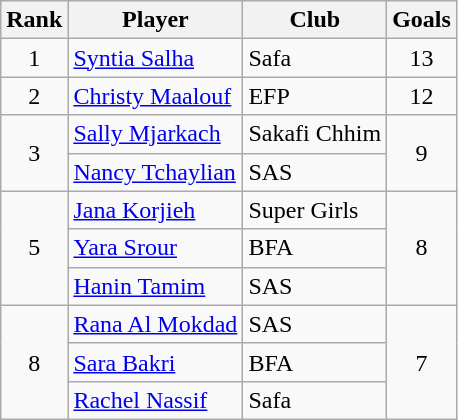<table class="wikitable" style="text-align:center">
<tr>
<th>Rank</th>
<th>Player</th>
<th>Club</th>
<th>Goals</th>
</tr>
<tr>
<td>1</td>
<td align=left> <a href='#'>Syntia Salha</a></td>
<td align=left>Safa</td>
<td>13</td>
</tr>
<tr>
<td>2</td>
<td align=left> <a href='#'>Christy Maalouf</a></td>
<td align=left>EFP</td>
<td>12</td>
</tr>
<tr>
<td rowspan="2">3</td>
<td align="left"> <a href='#'>Sally Mjarkach</a></td>
<td align="left">Sakafi Chhim</td>
<td rowspan="2">9</td>
</tr>
<tr>
<td align=left> <a href='#'>Nancy Tchaylian</a></td>
<td align=left>SAS</td>
</tr>
<tr>
<td rowspan="3">5</td>
<td align="left"> <a href='#'>Jana Korjieh</a></td>
<td align="left">Super Girls</td>
<td rowspan="3">8</td>
</tr>
<tr>
<td align=left> <a href='#'>Yara Srour</a></td>
<td align=left>BFA</td>
</tr>
<tr>
<td align=left> <a href='#'>Hanin Tamim</a></td>
<td align=left>SAS</td>
</tr>
<tr>
<td rowspan="3">8</td>
<td align=left> <a href='#'>Rana Al Mokdad</a></td>
<td align=left>SAS</td>
<td rowspan="3">7</td>
</tr>
<tr>
<td align="left"> <a href='#'>Sara Bakri</a></td>
<td align="left">BFA</td>
</tr>
<tr>
<td align="left"> <a href='#'>Rachel Nassif</a></td>
<td align="left">Safa</td>
</tr>
</table>
